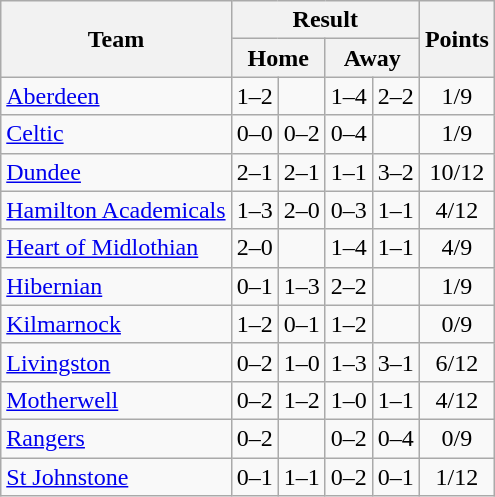<table class="wikitable" style="text-align:center">
<tr>
<th rowspan=2>Team</th>
<th colspan=4>Result</th>
<th rowspan=2>Points</th>
</tr>
<tr>
<th colspan=2>Home</th>
<th colspan=2>Away</th>
</tr>
<tr>
<td align=left><a href='#'>Aberdeen</a></td>
<td>1–2</td>
<td></td>
<td>1–4</td>
<td>2–2</td>
<td>1/9</td>
</tr>
<tr>
<td align=left><a href='#'>Celtic</a></td>
<td>0–0</td>
<td>0–2</td>
<td>0–4</td>
<td></td>
<td>1/9</td>
</tr>
<tr>
<td align=left><a href='#'>Dundee</a></td>
<td>2–1</td>
<td>2–1</td>
<td>1–1</td>
<td>3–2</td>
<td>10/12</td>
</tr>
<tr>
<td align=left><a href='#'>Hamilton Academicals</a></td>
<td>1–3</td>
<td>2–0</td>
<td>0–3</td>
<td>1–1</td>
<td>4/12</td>
</tr>
<tr>
<td align=left><a href='#'>Heart of Midlothian</a></td>
<td>2–0</td>
<td></td>
<td>1–4</td>
<td>1–1</td>
<td>4/9</td>
</tr>
<tr>
<td align=left><a href='#'>Hibernian</a></td>
<td>0–1</td>
<td>1–3</td>
<td>2–2</td>
<td></td>
<td>1/9</td>
</tr>
<tr>
<td align=left><a href='#'>Kilmarnock</a></td>
<td>1–2</td>
<td>0–1</td>
<td>1–2</td>
<td></td>
<td>0/9</td>
</tr>
<tr>
<td align=left><a href='#'>Livingston</a></td>
<td>0–2</td>
<td>1–0</td>
<td>1–3</td>
<td>3–1</td>
<td>6/12</td>
</tr>
<tr>
<td align=left><a href='#'>Motherwell</a></td>
<td>0–2</td>
<td>1–2</td>
<td>1–0</td>
<td>1–1</td>
<td>4/12</td>
</tr>
<tr>
<td align=left><a href='#'>Rangers</a></td>
<td>0–2</td>
<td></td>
<td>0–2</td>
<td>0–4</td>
<td>0/9</td>
</tr>
<tr>
<td align=left><a href='#'>St Johnstone</a></td>
<td>0–1</td>
<td>1–1</td>
<td>0–2</td>
<td>0–1</td>
<td>1/12</td>
</tr>
</table>
